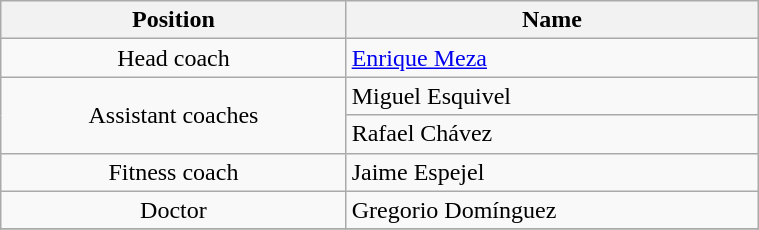<table class="wikitable" style="text-align:center; font-size:100%; width:40%;">
<tr>
<th>Position</th>
<th>Name</th>
</tr>
<tr>
<td>Head coach</td>
<td align=left> <a href='#'>Enrique Meza</a></td>
</tr>
<tr>
<td rowspan=2>Assistant coaches</td>
<td align=left> Miguel Esquivel</td>
</tr>
<tr>
<td align=left> Rafael Chávez</td>
</tr>
<tr>
<td>Fitness coach</td>
<td align=left> Jaime Espejel</td>
</tr>
<tr>
<td>Doctor</td>
<td align=left> Gregorio Domínguez</td>
</tr>
<tr>
</tr>
</table>
